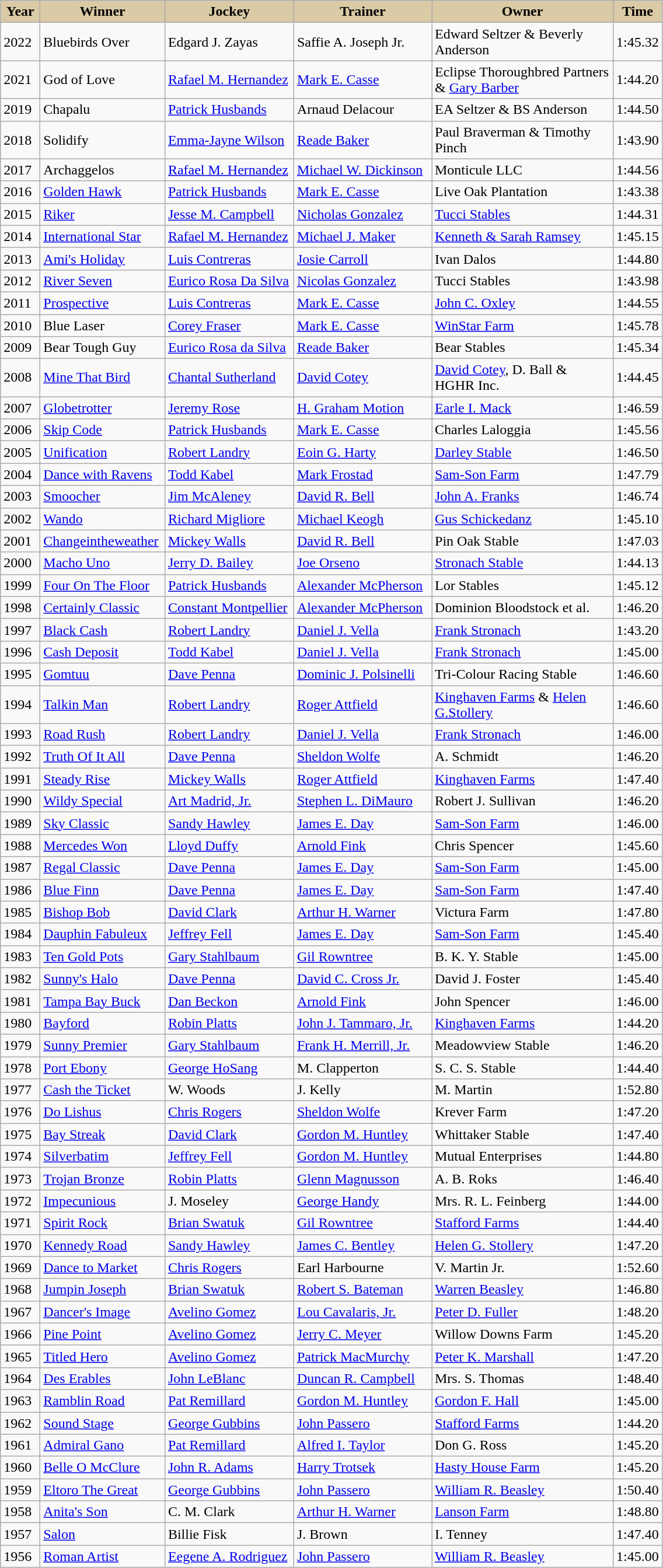<table class="wikitable sortable">
<tr>
<th style="background-color:#DACAA5; width:38px">Year <br></th>
<th style="background-color:#DACAA5; width:135px">Winner <br></th>
<th style="background-color:#DACAA5; width:140px">Jockey <br></th>
<th style="background-color:#DACAA5; width:150px">Trainer <br></th>
<th style="background-color:#DACAA5; width:200px">Owner <br></th>
<th style="background-color:#DACAA5">Time</th>
</tr>
<tr>
<td>2022</td>
<td>Bluebirds Over</td>
<td>Edgard J. Zayas</td>
<td>Saffie A. Joseph Jr.</td>
<td>Edward Seltzer & Beverly Anderson</td>
<td>1:45.32</td>
</tr>
<tr>
<td>2021</td>
<td>God of Love</td>
<td><a href='#'>Rafael M. Hernandez</a></td>
<td><a href='#'>Mark E. Casse</a></td>
<td>Eclipse Thoroughbred Partners & <a href='#'>Gary Barber</a></td>
<td>1:44.20</td>
</tr>
<tr>
<td>2019</td>
<td>Chapalu</td>
<td><a href='#'>Patrick Husbands</a></td>
<td>Arnaud Delacour</td>
<td>EA Seltzer & BS Anderson</td>
<td>1:44.50</td>
</tr>
<tr>
<td>2018</td>
<td>Solidify</td>
<td><a href='#'>Emma-Jayne Wilson</a></td>
<td><a href='#'>Reade Baker</a></td>
<td>Paul Braverman & Timothy Pinch</td>
<td>1:43.90</td>
</tr>
<tr>
<td>2017</td>
<td>Archaggelos</td>
<td><a href='#'>Rafael M. Hernandez</a></td>
<td><a href='#'>Michael W. Dickinson</a></td>
<td>Monticule LLC</td>
<td>1:44.56</td>
</tr>
<tr>
<td>2016</td>
<td><a href='#'>Golden Hawk</a></td>
<td><a href='#'>Patrick Husbands</a></td>
<td><a href='#'>Mark E. Casse</a></td>
<td>Live Oak Plantation</td>
<td>1:43.38</td>
</tr>
<tr>
<td>2015</td>
<td><a href='#'>Riker</a></td>
<td><a href='#'>Jesse M. Campbell</a></td>
<td><a href='#'>Nicholas Gonzalez</a></td>
<td><a href='#'>Tucci Stables</a></td>
<td>1:44.31</td>
</tr>
<tr>
<td>2014</td>
<td><a href='#'>International Star</a></td>
<td><a href='#'>Rafael M. Hernandez</a></td>
<td><a href='#'>Michael J. Maker</a></td>
<td><a href='#'>Kenneth & Sarah Ramsey</a></td>
<td>1:45.15</td>
</tr>
<tr>
<td>2013</td>
<td><a href='#'>Ami's Holiday</a></td>
<td><a href='#'>Luis Contreras</a></td>
<td><a href='#'>Josie Carroll</a></td>
<td>Ivan Dalos</td>
<td>1:44.80</td>
</tr>
<tr>
<td>2012</td>
<td><a href='#'>River Seven</a></td>
<td><a href='#'>Eurico Rosa Da Silva</a></td>
<td><a href='#'>Nicolas Gonzalez</a></td>
<td>Tucci Stables</td>
<td>1:43.98</td>
</tr>
<tr>
<td>2011</td>
<td><a href='#'>Prospective</a></td>
<td><a href='#'>Luis Contreras</a></td>
<td><a href='#'>Mark E. Casse</a></td>
<td><a href='#'>John C. Oxley</a></td>
<td>1:44.55</td>
</tr>
<tr>
<td>2010</td>
<td>Blue Laser</td>
<td><a href='#'>Corey Fraser</a></td>
<td><a href='#'>Mark E. Casse</a></td>
<td><a href='#'>WinStar Farm</a></td>
<td>1:45.78</td>
</tr>
<tr>
<td>2009</td>
<td>Bear Tough Guy</td>
<td><a href='#'>Eurico Rosa da Silva</a></td>
<td><a href='#'>Reade Baker</a></td>
<td>Bear Stables</td>
<td>1:45.34</td>
</tr>
<tr>
<td>2008</td>
<td><a href='#'>Mine That Bird</a></td>
<td><a href='#'>Chantal Sutherland</a></td>
<td><a href='#'>David Cotey</a></td>
<td><a href='#'>David Cotey</a>, D. Ball & HGHR Inc.</td>
<td>1:44.45</td>
</tr>
<tr>
<td>2007</td>
<td><a href='#'>Globetrotter</a></td>
<td><a href='#'>Jeremy Rose</a></td>
<td><a href='#'>H. Graham Motion</a></td>
<td><a href='#'>Earle I. Mack</a></td>
<td>1:46.59</td>
</tr>
<tr>
<td>2006</td>
<td><a href='#'>Skip Code</a></td>
<td><a href='#'>Patrick Husbands</a></td>
<td><a href='#'>Mark E. Casse</a></td>
<td>Charles Laloggia</td>
<td>1:45.56</td>
</tr>
<tr>
<td>2005</td>
<td><a href='#'>Unification</a></td>
<td><a href='#'>Robert Landry</a></td>
<td><a href='#'>Eoin G. Harty</a></td>
<td><a href='#'>Darley Stable</a></td>
<td>1:46.50</td>
</tr>
<tr>
<td>2004</td>
<td><a href='#'>Dance with Ravens</a></td>
<td><a href='#'>Todd Kabel</a></td>
<td><a href='#'>Mark Frostad</a></td>
<td><a href='#'>Sam-Son Farm</a></td>
<td>1:47.79</td>
</tr>
<tr>
<td>2003</td>
<td><a href='#'>Smoocher</a></td>
<td><a href='#'>Jim McAleney</a></td>
<td><a href='#'>David R. Bell</a></td>
<td><a href='#'>John A. Franks</a></td>
<td>1:46.74</td>
</tr>
<tr>
<td>2002</td>
<td><a href='#'>Wando</a></td>
<td><a href='#'>Richard Migliore</a></td>
<td><a href='#'>Michael Keogh</a></td>
<td><a href='#'>Gus Schickedanz</a></td>
<td>1:45.10</td>
</tr>
<tr>
<td>2001</td>
<td><a href='#'>Changeintheweather</a></td>
<td><a href='#'>Mickey Walls</a></td>
<td><a href='#'>David R. Bell</a></td>
<td>Pin Oak Stable</td>
<td>1:47.03</td>
</tr>
<tr>
<td>2000</td>
<td><a href='#'>Macho Uno</a></td>
<td><a href='#'>Jerry D. Bailey</a></td>
<td><a href='#'>Joe Orseno</a></td>
<td><a href='#'>Stronach Stable</a></td>
<td>1:44.13</td>
</tr>
<tr>
<td>1999</td>
<td><a href='#'>Four On The Floor</a></td>
<td><a href='#'>Patrick Husbands</a></td>
<td><a href='#'>Alexander McPherson</a></td>
<td>Lor Stables</td>
<td>1:45.12</td>
</tr>
<tr>
<td>1998</td>
<td><a href='#'>Certainly Classic</a></td>
<td><a href='#'>Constant Montpellier</a></td>
<td><a href='#'>Alexander McPherson</a></td>
<td>Dominion Bloodstock et al.</td>
<td>1:46.20</td>
</tr>
<tr>
<td>1997</td>
<td><a href='#'>Black Cash</a></td>
<td><a href='#'>Robert Landry</a></td>
<td><a href='#'>Daniel J. Vella</a></td>
<td><a href='#'>Frank Stronach</a></td>
<td>1:43.20</td>
</tr>
<tr>
<td>1996</td>
<td><a href='#'>Cash Deposit</a></td>
<td><a href='#'>Todd Kabel</a></td>
<td><a href='#'>Daniel J. Vella</a></td>
<td><a href='#'>Frank Stronach</a></td>
<td>1:45.00</td>
</tr>
<tr>
<td>1995</td>
<td><a href='#'>Gomtuu</a></td>
<td><a href='#'>Dave Penna</a></td>
<td><a href='#'>Dominic J. Polsinelli</a></td>
<td>Tri-Colour Racing Stable</td>
<td>1:46.60</td>
</tr>
<tr>
<td>1994</td>
<td><a href='#'>Talkin Man</a></td>
<td><a href='#'>Robert Landry</a></td>
<td><a href='#'>Roger Attfield</a></td>
<td><a href='#'>Kinghaven Farms</a> & <a href='#'>Helen G.Stollery</a></td>
<td>1:46.60</td>
</tr>
<tr>
<td>1993</td>
<td><a href='#'>Road Rush</a></td>
<td><a href='#'>Robert Landry</a></td>
<td><a href='#'>Daniel J. Vella</a></td>
<td><a href='#'>Frank Stronach</a></td>
<td>1:46.00</td>
</tr>
<tr>
<td>1992</td>
<td><a href='#'>Truth Of It All</a></td>
<td><a href='#'>Dave Penna</a></td>
<td><a href='#'>Sheldon Wolfe</a></td>
<td>A. Schmidt</td>
<td>1:46.20</td>
</tr>
<tr>
<td>1991</td>
<td><a href='#'>Steady Rise</a></td>
<td><a href='#'>Mickey Walls</a></td>
<td><a href='#'>Roger Attfield</a></td>
<td><a href='#'>Kinghaven Farms</a></td>
<td>1:47.40</td>
</tr>
<tr>
<td>1990</td>
<td><a href='#'>Wildy Special</a></td>
<td><a href='#'>Art Madrid, Jr.</a></td>
<td><a href='#'>Stephen L. DiMauro</a></td>
<td>Robert J. Sullivan</td>
<td>1:46.20</td>
</tr>
<tr>
<td>1989</td>
<td><a href='#'>Sky Classic</a></td>
<td><a href='#'>Sandy Hawley</a></td>
<td><a href='#'>James E. Day</a></td>
<td><a href='#'>Sam-Son Farm</a></td>
<td>1:46.00</td>
</tr>
<tr>
<td>1988</td>
<td><a href='#'>Mercedes Won</a></td>
<td><a href='#'>Lloyd Duffy</a></td>
<td><a href='#'>Arnold Fink</a></td>
<td>Chris Spencer</td>
<td>1:45.60</td>
</tr>
<tr>
<td>1987</td>
<td><a href='#'>Regal Classic</a></td>
<td><a href='#'>Dave Penna</a></td>
<td><a href='#'>James E. Day</a></td>
<td><a href='#'>Sam-Son Farm</a></td>
<td>1:45.00</td>
</tr>
<tr>
<td>1986</td>
<td><a href='#'>Blue Finn</a></td>
<td><a href='#'>Dave Penna</a></td>
<td><a href='#'>James E. Day</a></td>
<td><a href='#'>Sam-Son Farm</a></td>
<td>1:47.40</td>
</tr>
<tr>
<td>1985</td>
<td><a href='#'>Bishop Bob</a></td>
<td><a href='#'>David Clark</a></td>
<td><a href='#'>Arthur H. Warner</a></td>
<td>Victura Farm</td>
<td>1:47.80</td>
</tr>
<tr>
<td>1984</td>
<td><a href='#'>Dauphin Fabuleux</a></td>
<td><a href='#'>Jeffrey Fell</a></td>
<td><a href='#'>James E. Day</a></td>
<td><a href='#'>Sam-Son Farm</a></td>
<td>1:45.40</td>
</tr>
<tr>
<td>1983</td>
<td><a href='#'>Ten Gold Pots</a></td>
<td><a href='#'>Gary Stahlbaum</a></td>
<td><a href='#'>Gil Rowntree</a></td>
<td>B. K. Y. Stable</td>
<td>1:45.00</td>
</tr>
<tr>
<td>1982</td>
<td><a href='#'>Sunny's Halo</a></td>
<td><a href='#'>Dave Penna</a></td>
<td><a href='#'>David C. Cross Jr.</a></td>
<td>David J. Foster</td>
<td>1:45.40</td>
</tr>
<tr>
<td>1981</td>
<td><a href='#'>Tampa Bay Buck</a></td>
<td><a href='#'>Dan Beckon</a></td>
<td><a href='#'>Arnold Fink</a></td>
<td>John Spencer</td>
<td>1:46.00</td>
</tr>
<tr>
<td>1980</td>
<td><a href='#'>Bayford</a></td>
<td><a href='#'>Robin Platts</a></td>
<td><a href='#'>John J. Tammaro, Jr.</a></td>
<td><a href='#'>Kinghaven Farms</a></td>
<td>1:44.20</td>
</tr>
<tr>
<td>1979</td>
<td><a href='#'>Sunny Premier</a></td>
<td><a href='#'>Gary Stahlbaum</a></td>
<td><a href='#'>Frank H. Merrill, Jr.</a></td>
<td>Meadowview Stable</td>
<td>1:46.20</td>
</tr>
<tr>
<td>1978</td>
<td><a href='#'>Port Ebony</a></td>
<td><a href='#'>George HoSang</a></td>
<td>M. Clapperton</td>
<td>S. C. S. Stable</td>
<td>1:44.40</td>
</tr>
<tr>
<td>1977</td>
<td><a href='#'>Cash the Ticket</a></td>
<td>W. Woods</td>
<td>J. Kelly</td>
<td>M. Martin</td>
<td>1:52.80</td>
</tr>
<tr>
<td>1976</td>
<td><a href='#'>Do Lishus</a></td>
<td><a href='#'>Chris Rogers</a></td>
<td><a href='#'>Sheldon Wolfe</a></td>
<td>Krever Farm</td>
<td>1:47.20</td>
</tr>
<tr>
<td>1975</td>
<td><a href='#'>Bay Streak</a></td>
<td><a href='#'>David Clark</a></td>
<td><a href='#'>Gordon M. Huntley</a></td>
<td>Whittaker Stable</td>
<td>1:47.40</td>
</tr>
<tr>
<td>1974</td>
<td><a href='#'>Silverbatim</a></td>
<td><a href='#'>Jeffrey Fell</a></td>
<td><a href='#'>Gordon M. Huntley</a></td>
<td>Mutual Enterprises</td>
<td>1:44.80</td>
</tr>
<tr>
<td>1973</td>
<td><a href='#'>Trojan Bronze</a></td>
<td><a href='#'>Robin Platts</a></td>
<td><a href='#'>Glenn Magnusson</a></td>
<td>A. B. Roks</td>
<td>1:46.40</td>
</tr>
<tr>
<td>1972</td>
<td><a href='#'>Impecunious</a></td>
<td>J. Moseley</td>
<td><a href='#'>George Handy</a></td>
<td>Mrs. R. L. Feinberg</td>
<td>1:44.00</td>
</tr>
<tr>
<td>1971</td>
<td><a href='#'>Spirit Rock</a></td>
<td><a href='#'>Brian Swatuk</a></td>
<td><a href='#'>Gil Rowntree</a></td>
<td><a href='#'>Stafford Farms</a></td>
<td>1:44.40</td>
</tr>
<tr>
<td>1970</td>
<td><a href='#'>Kennedy Road</a></td>
<td><a href='#'>Sandy Hawley</a></td>
<td><a href='#'>James C. Bentley</a></td>
<td><a href='#'>Helen G. Stollery</a></td>
<td>1:47.20</td>
</tr>
<tr>
<td>1969</td>
<td><a href='#'>Dance to Market</a></td>
<td><a href='#'>Chris Rogers</a></td>
<td>Earl Harbourne</td>
<td>V. Martin Jr.</td>
<td>1:52.60</td>
</tr>
<tr>
<td>1968</td>
<td><a href='#'>Jumpin Joseph</a></td>
<td><a href='#'>Brian Swatuk</a></td>
<td><a href='#'>Robert S. Bateman</a></td>
<td><a href='#'>Warren Beasley</a></td>
<td>1:46.80</td>
</tr>
<tr>
<td>1967</td>
<td><a href='#'>Dancer's Image</a></td>
<td><a href='#'>Avelino Gomez</a></td>
<td><a href='#'>Lou Cavalaris, Jr.</a></td>
<td><a href='#'>Peter D. Fuller</a></td>
<td>1:48.20</td>
</tr>
<tr>
<td>1966</td>
<td><a href='#'>Pine Point</a></td>
<td><a href='#'>Avelino Gomez</a></td>
<td><a href='#'>Jerry C. Meyer</a></td>
<td>Willow Downs Farm</td>
<td>1:45.20</td>
</tr>
<tr>
<td>1965</td>
<td><a href='#'>Titled Hero</a></td>
<td><a href='#'>Avelino Gomez</a></td>
<td><a href='#'>Patrick MacMurchy</a></td>
<td><a href='#'>Peter K. Marshall</a></td>
<td>1:47.20</td>
</tr>
<tr>
<td>1964</td>
<td><a href='#'>Des Erables</a></td>
<td><a href='#'>John LeBlanc</a></td>
<td><a href='#'>Duncan R. Campbell</a></td>
<td>Mrs. S. Thomas</td>
<td>1:48.40</td>
</tr>
<tr>
<td>1963</td>
<td><a href='#'>Ramblin Road</a></td>
<td><a href='#'>Pat Remillard</a></td>
<td><a href='#'>Gordon M. Huntley</a></td>
<td><a href='#'>Gordon F. Hall</a></td>
<td>1:45.00</td>
</tr>
<tr>
<td>1962</td>
<td><a href='#'>Sound Stage</a></td>
<td><a href='#'>George Gubbins</a></td>
<td><a href='#'>John Passero</a></td>
<td><a href='#'>Stafford Farms</a></td>
<td>1:44.20</td>
</tr>
<tr>
<td>1961</td>
<td><a href='#'>Admiral Gano</a></td>
<td><a href='#'>Pat Remillard</a></td>
<td><a href='#'>Alfred I. Taylor</a></td>
<td>Don G. Ross</td>
<td>1:45.20</td>
</tr>
<tr>
<td>1960</td>
<td><a href='#'>Belle O McClure</a></td>
<td><a href='#'>John R. Adams</a></td>
<td><a href='#'>Harry Trotsek</a></td>
<td><a href='#'>Hasty House Farm</a></td>
<td>1:45.20</td>
</tr>
<tr>
<td>1959</td>
<td><a href='#'>Eltoro The Great</a></td>
<td><a href='#'>George Gubbins</a></td>
<td><a href='#'>John Passero</a></td>
<td><a href='#'>William R. Beasley</a></td>
<td>1:50.40</td>
</tr>
<tr>
<td>1958</td>
<td><a href='#'>Anita's Son</a></td>
<td>C. M. Clark</td>
<td><a href='#'>Arthur H. Warner</a></td>
<td><a href='#'>Lanson Farm</a></td>
<td>1:48.80</td>
</tr>
<tr>
<td>1957</td>
<td><a href='#'>Salon</a></td>
<td>Billie Fisk</td>
<td>J. Brown</td>
<td>I. Tenney</td>
<td>1:47.40</td>
</tr>
<tr>
<td>1956</td>
<td><a href='#'>Roman Artist</a></td>
<td><a href='#'>Eegene A. Rodriguez</a></td>
<td><a href='#'>John Passero</a></td>
<td><a href='#'>William R. Beasley</a></td>
<td>1:45.00</td>
</tr>
</table>
